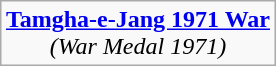<table class="wikitable" style="margin:1em auto; text-align:center;">
<tr>
<td><strong><a href='#'>Tamgha-e-Jang 1971 War</a></strong><br><em>(War Medal 1971)</em></td>
</tr>
</table>
